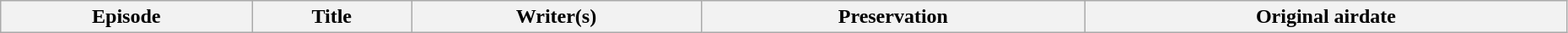<table class="wikitable plainrowheaders" style="width:98%;">
<tr>
<th>Episode</th>
<th>Title</th>
<th>Writer(s)</th>
<th>Preservation</th>
<th>Original airdate<br>













































</th>
</tr>
</table>
